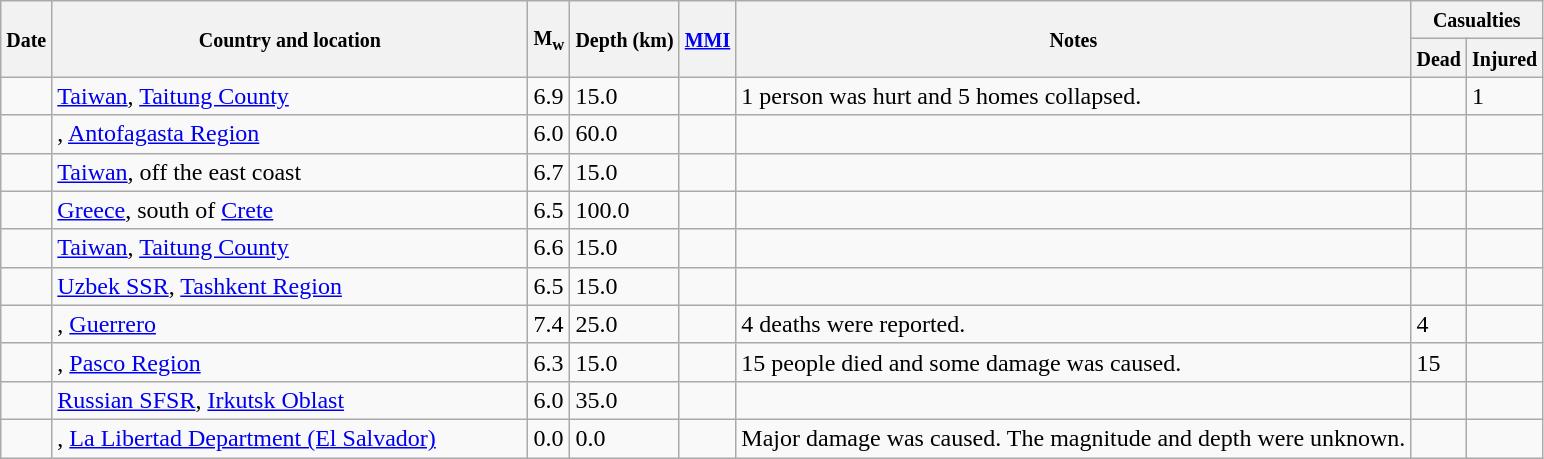<table class="wikitable sortable sort-under" style="border:1px black; margin-left:1em;">
<tr>
<th rowspan="2"><small>Date</small></th>
<th rowspan="2" style="width: 310px"><small>Country and location</small></th>
<th rowspan="2"><small>M<sub>w</sub></small></th>
<th rowspan="2"><small>Depth (km)</small></th>
<th rowspan="2"><small><a href='#'>MMI</a></small></th>
<th rowspan="2" class="unsortable"><small>Notes</small></th>
<th colspan="2"><small>Casualties</small></th>
</tr>
<tr>
<th><small>Dead</small></th>
<th><small>Injured</small></th>
</tr>
<tr>
<td></td>
<td> <a href='#'>Taiwan</a>, <a href='#'>Taitung County</a></td>
<td>6.9</td>
<td>15.0</td>
<td></td>
<td>1 person was hurt and 5 homes collapsed.</td>
<td></td>
<td>1</td>
</tr>
<tr>
<td></td>
<td>, <a href='#'>Antofagasta Region</a></td>
<td>6.0</td>
<td>60.0</td>
<td></td>
<td></td>
<td></td>
<td></td>
</tr>
<tr>
<td></td>
<td> <a href='#'>Taiwan</a>, off the east coast</td>
<td>6.7</td>
<td>15.0</td>
<td></td>
<td></td>
<td></td>
<td></td>
</tr>
<tr>
<td></td>
<td> <a href='#'>Greece</a>, south of <a href='#'>Crete</a></td>
<td>6.5</td>
<td>100.0</td>
<td></td>
<td></td>
<td></td>
<td></td>
</tr>
<tr>
<td></td>
<td> <a href='#'>Taiwan</a>, <a href='#'>Taitung County</a></td>
<td>6.6</td>
<td>15.0</td>
<td></td>
<td></td>
<td></td>
<td></td>
</tr>
<tr>
<td></td>
<td> <a href='#'>Uzbek SSR</a>, <a href='#'>Tashkent Region</a></td>
<td>6.5</td>
<td>15.0</td>
<td></td>
<td></td>
<td></td>
<td></td>
</tr>
<tr>
<td></td>
<td>, <a href='#'>Guerrero</a></td>
<td>7.4</td>
<td>25.0</td>
<td></td>
<td>4 deaths were reported.</td>
<td>4</td>
<td></td>
</tr>
<tr>
<td></td>
<td>, <a href='#'>Pasco Region</a></td>
<td>6.3</td>
<td>15.0</td>
<td></td>
<td>15 people died and some damage was caused.</td>
<td>15</td>
<td></td>
</tr>
<tr>
<td></td>
<td> <a href='#'>Russian SFSR</a>, <a href='#'>Irkutsk Oblast</a></td>
<td>6.0</td>
<td>35.0</td>
<td></td>
<td></td>
<td></td>
<td></td>
</tr>
<tr>
<td></td>
<td>, <a href='#'>La Libertad Department (El Salvador)</a></td>
<td>0.0</td>
<td>0.0</td>
<td></td>
<td>Major damage was caused. The magnitude and depth were unknown.</td>
<td></td>
<td></td>
</tr>
</table>
